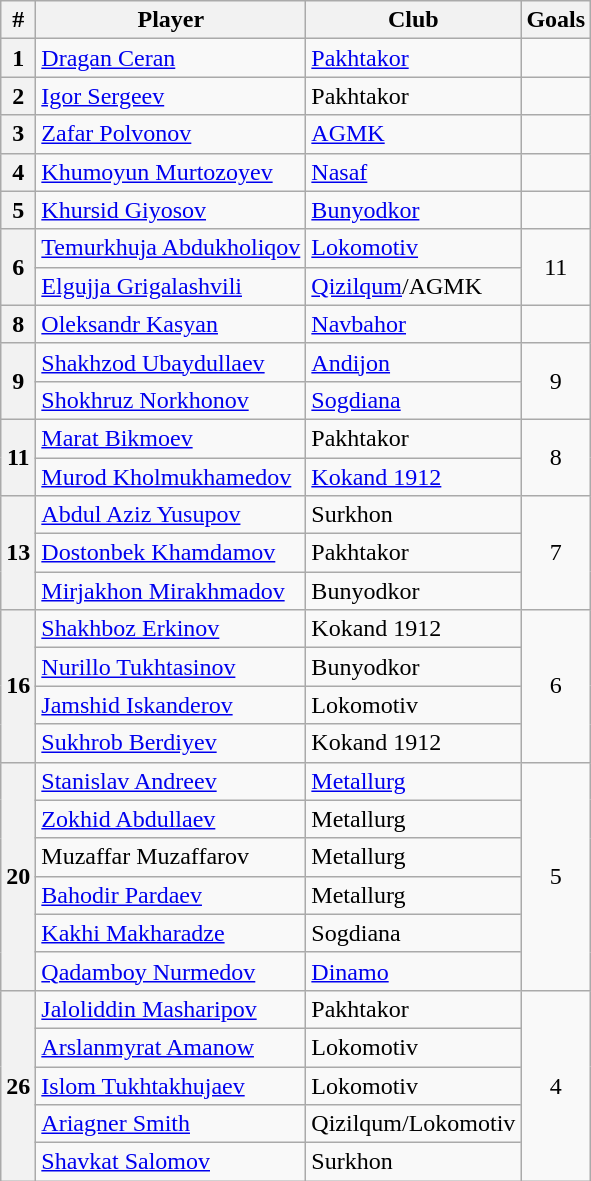<table class="wikitable" style="text-align:left">
<tr>
<th>#</th>
<th>Player</th>
<th>Club</th>
<th>Goals</th>
</tr>
<tr>
<th>1</th>
<td align="left"> <a href='#'>Dragan Ceran</a></td>
<td align="left"><a href='#'>Pakhtakor</a></td>
<td></td>
</tr>
<tr>
<th>2</th>
<td align="left"> <a href='#'>Igor Sergeev</a></td>
<td align="left">Pakhtakor</td>
<td></td>
</tr>
<tr>
<th>3</th>
<td align="left"> <a href='#'>Zafar Polvonov</a></td>
<td align="left"><a href='#'>AGMK</a></td>
<td></td>
</tr>
<tr>
<th>4</th>
<td align="left"> <a href='#'>Khumoyun Murtozoyev</a></td>
<td align="left"><a href='#'>Nasaf</a></td>
<td></td>
</tr>
<tr>
<th>5</th>
<td align="left"> <a href='#'>Khursid Giyosov</a></td>
<td align="left"><a href='#'>Bunyodkor</a></td>
<td></td>
</tr>
<tr>
<th rowspan=2>6</th>
<td align="left"> <a href='#'>Temurkhuja Abdukholiqov</a></td>
<td align="left"><a href='#'>Lokomotiv</a></td>
<td rowspan=2 style="text-align:center;">11</td>
</tr>
<tr>
<td align="left"> <a href='#'>Elgujja Grigalashvili</a></td>
<td align="left"><a href='#'>Qizilqum</a>/AGMK</td>
</tr>
<tr>
<th>8</th>
<td align="left"> <a href='#'>Oleksandr Kasyan</a></td>
<td align="left"><a href='#'>Navbahor</a></td>
<td></td>
</tr>
<tr>
<th rowspan=2>9</th>
<td align="left"> <a href='#'>Shakhzod Ubaydullaev</a></td>
<td align="left"><a href='#'>Andijon</a></td>
<td rowspan=2 style="text-align:center;">9</td>
</tr>
<tr>
<td align="left"> <a href='#'>Shokhruz Norkhonov</a></td>
<td align="left"><a href='#'>Sogdiana</a></td>
</tr>
<tr>
<th rowspan=2>11</th>
<td align="left"> <a href='#'>Marat Bikmoev</a></td>
<td align="left">Pakhtakor</td>
<td rowspan=2 style="text-align:center;">8</td>
</tr>
<tr>
<td align="left"> <a href='#'>Murod Kholmukhamedov</a></td>
<td align="left"><a href='#'>Kokand 1912</a></td>
</tr>
<tr>
<th rowspan=3>13</th>
<td align="left"> <a href='#'>Abdul Aziz Yusupov</a></td>
<td align="left">Surkhon</td>
<td rowspan=3 style="text-align:center;">7</td>
</tr>
<tr>
<td align="left"> <a href='#'>Dostonbek Khamdamov</a></td>
<td align="left">Pakhtakor</td>
</tr>
<tr>
<td align="left"> <a href='#'>Mirjakhon Mirakhmadov</a></td>
<td align="left">Bunyodkor</td>
</tr>
<tr>
<th rowspan=4>16</th>
<td align="left"> <a href='#'>Shakhboz Erkinov</a></td>
<td align="left">Kokand 1912</td>
<td rowspan=4 style="text-align:center;">6</td>
</tr>
<tr>
<td align="left"> <a href='#'>Nurillo Tukhtasinov</a></td>
<td align="left">Bunyodkor</td>
</tr>
<tr>
<td align="left"> <a href='#'>Jamshid Iskanderov</a></td>
<td align="left">Lokomotiv</td>
</tr>
<tr>
<td align="left"> <a href='#'>Sukhrob Berdiyev</a></td>
<td align="left">Kokand 1912</td>
</tr>
<tr>
<th rowspan=6>20</th>
<td align="left"> <a href='#'>Stanislav Andreev</a></td>
<td align="left"><a href='#'>Metallurg</a></td>
<td rowspan=6 style="text-align:center;">5</td>
</tr>
<tr>
<td align="left"> <a href='#'>Zokhid Abdullaev</a></td>
<td align="left">Metallurg</td>
</tr>
<tr>
<td align="left"> Muzaffar Muzaffarov</td>
<td align="left">Metallurg</td>
</tr>
<tr>
<td align="left"> <a href='#'>Bahodir Pardaev</a></td>
<td align="left">Metallurg</td>
</tr>
<tr>
<td align="left"> <a href='#'>Kakhi Makharadze</a></td>
<td align="left">Sogdiana</td>
</tr>
<tr>
<td align="left"> <a href='#'>Qadamboy Nurmedov</a></td>
<td align="left"><a href='#'>Dinamo</a></td>
</tr>
<tr>
<th rowspan=5>26</th>
<td align="left"> <a href='#'>Jaloliddin Masharipov</a></td>
<td align="left">Pakhtakor</td>
<td rowspan=5 style="text-align:center;">4</td>
</tr>
<tr>
<td align="left"> <a href='#'>Arslanmyrat Amanow</a></td>
<td align="left">Lokomotiv</td>
</tr>
<tr>
<td align="left"> <a href='#'>Islom Tukhtakhujaev</a></td>
<td align="left">Lokomotiv</td>
</tr>
<tr>
<td align="left"> <a href='#'>Ariagner Smith</a></td>
<td align="left">Qizilqum/Lokomotiv</td>
</tr>
<tr>
<td align="left"> <a href='#'>Shavkat Salomov</a></td>
<td align="left">Surkhon</td>
</tr>
</table>
